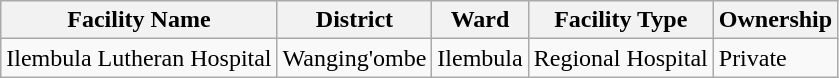<table class="wikitable sortable">
<tr>
<th>Facility Name</th>
<th>District</th>
<th>Ward</th>
<th>Facility Type</th>
<th>Ownership</th>
</tr>
<tr>
<td>Ilembula Lutheran Hospital</td>
<td>Wanging'ombe</td>
<td>Ilembula</td>
<td>Regional Hospital</td>
<td>Private</td>
</tr>
</table>
